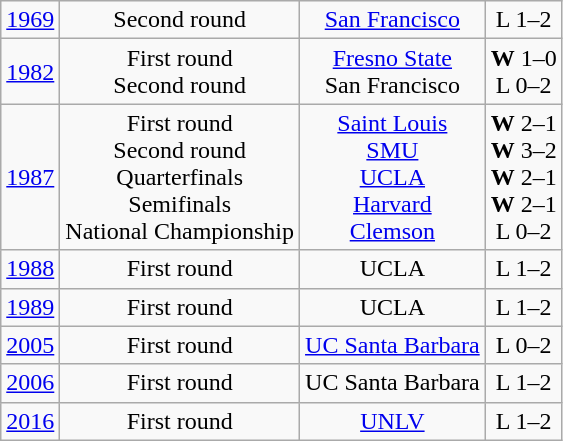<table class="wikitable" style="text-align: center;">
<tr>
<td><a href='#'>1969</a></td>
<td>Second round</td>
<td><a href='#'>San Francisco</a></td>
<td>L 1–2</td>
</tr>
<tr>
<td><a href='#'>1982</a></td>
<td>First round<br>Second round</td>
<td><a href='#'>Fresno State</a><br>San Francisco</td>
<td><strong>W</strong> 1–0<br> L 0–2</td>
</tr>
<tr>
<td><a href='#'>1987</a></td>
<td>First round<br>Second round<br>Quarterfinals<br>Semifinals<br>National Championship</td>
<td><a href='#'>Saint Louis</a><br><a href='#'>SMU</a><br><a href='#'>UCLA</a><br><a href='#'>Harvard</a><br><a href='#'>Clemson</a></td>
<td><strong>W</strong> 2–1<br><strong>W</strong> 3–2<br><strong>W</strong> 2–1<br><strong>W</strong> 2–1<br>L 0–2</td>
</tr>
<tr>
<td><a href='#'>1988</a></td>
<td>First round</td>
<td>UCLA</td>
<td>L 1–2</td>
</tr>
<tr>
<td><a href='#'>1989</a></td>
<td>First round</td>
<td>UCLA</td>
<td>L 1–2</td>
</tr>
<tr>
<td><a href='#'>2005</a></td>
<td>First round</td>
<td><a href='#'>UC Santa Barbara</a></td>
<td>L 0–2</td>
</tr>
<tr>
<td><a href='#'>2006</a></td>
<td>First round</td>
<td>UC Santa Barbara</td>
<td>L 1–2</td>
</tr>
<tr>
<td><a href='#'>2016</a></td>
<td>First round</td>
<td><a href='#'>UNLV</a></td>
<td>L 1–2</td>
</tr>
</table>
